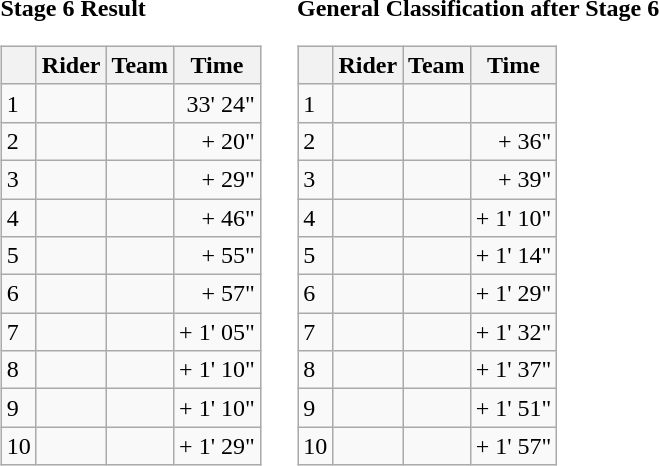<table>
<tr>
<td><strong>Stage 6 Result</strong><br><table class="wikitable">
<tr>
<th></th>
<th>Rider</th>
<th>Team</th>
<th>Time</th>
</tr>
<tr>
<td>1</td>
<td></td>
<td></td>
<td style="text-align:right;">33' 24"</td>
</tr>
<tr>
<td>2</td>
<td></td>
<td></td>
<td style="text-align:right;">+ 20"</td>
</tr>
<tr>
<td>3</td>
<td></td>
<td></td>
<td style="text-align:right;">+ 29"</td>
</tr>
<tr>
<td>4</td>
<td> </td>
<td></td>
<td style="text-align:right;">+ 46"</td>
</tr>
<tr>
<td>5</td>
<td></td>
<td></td>
<td style="text-align:right;">+ 55"</td>
</tr>
<tr>
<td>6</td>
<td></td>
<td></td>
<td style="text-align:right;">+ 57"</td>
</tr>
<tr>
<td>7</td>
<td></td>
<td></td>
<td style="text-align:right;">+ 1' 05"</td>
</tr>
<tr>
<td>8</td>
<td></td>
<td></td>
<td style="text-align:right;">+ 1' 10"</td>
</tr>
<tr>
<td>9</td>
<td> </td>
<td></td>
<td style="text-align:right;">+ 1' 10"</td>
</tr>
<tr>
<td>10</td>
<td></td>
<td></td>
<td style="text-align:right;">+ 1' 29"</td>
</tr>
</table>
</td>
<td></td>
<td><strong>General Classification after Stage 6</strong><br><table class="wikitable">
<tr>
<th></th>
<th>Rider</th>
<th>Team</th>
<th>Time</th>
</tr>
<tr>
<td>1</td>
<td> </td>
<td></td>
<td style="text-align:right;"></td>
</tr>
<tr>
<td>2</td>
<td> </td>
<td></td>
<td style="text-align:right;">+ 36"</td>
</tr>
<tr>
<td>3</td>
<td></td>
<td></td>
<td style="text-align:right;">+ 39"</td>
</tr>
<tr>
<td>4</td>
<td> </td>
<td></td>
<td style="text-align:right;">+ 1' 10"</td>
</tr>
<tr>
<td>5</td>
<td></td>
<td></td>
<td style="text-align:right;">+ 1' 14"</td>
</tr>
<tr>
<td>6</td>
<td> </td>
<td></td>
<td style="text-align:right;">+ 1' 29"</td>
</tr>
<tr>
<td>7</td>
<td> </td>
<td></td>
<td style="text-align:right;">+ 1' 32"</td>
</tr>
<tr>
<td>8</td>
<td></td>
<td></td>
<td style="text-align:right;">+ 1' 37"</td>
</tr>
<tr>
<td>9</td>
<td></td>
<td></td>
<td style="text-align:right;">+ 1' 51"</td>
</tr>
<tr>
<td>10</td>
<td></td>
<td></td>
<td style="text-align:right;">+ 1' 57"</td>
</tr>
</table>
</td>
</tr>
</table>
